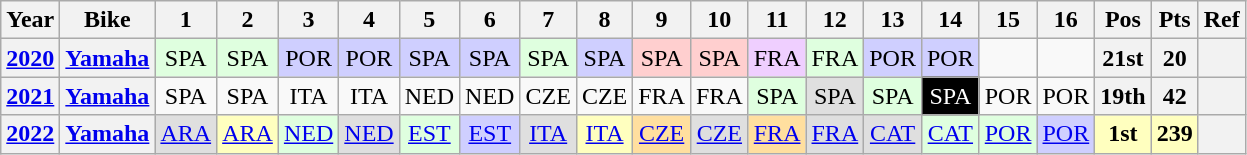<table class="wikitable" style="text-align:center">
<tr>
<th scope=col>Year</th>
<th scope=col>Bike</th>
<th scope=col>1</th>
<th scope=col>2</th>
<th scope=col>3</th>
<th scope=col>4</th>
<th scope=col>5</th>
<th scope=col>6</th>
<th scope=col>7</th>
<th scope=col>8</th>
<th scope=col>9</th>
<th scope=col>10</th>
<th scope=col>11</th>
<th scope=col>12</th>
<th scope=col>13</th>
<th scope=col>14</th>
<th scope=col>15</th>
<th scope=col>16</th>
<th scope=col>Pos</th>
<th scope=col>Pts</th>
<th scope=col>Ref</th>
</tr>
<tr>
<th scope=row><a href='#'>2020</a></th>
<th><a href='#'>Yamaha</a></th>
<td style="background:#dfffdf;">SPA<br></td>
<td style="background:#dfffdf;">SPA<br></td>
<td style="background:#cfcfff;">POR<br></td>
<td style="background:#cfcfff;">POR<br></td>
<td style="background:#cfcfff;">SPA<br></td>
<td style="background:#cfcfff;">SPA<br></td>
<td style="background:#dfffdf;">SPA<br></td>
<td style="background:#cfcfff;">SPA<br></td>
<td style="background:#ffcfcf;">SPA<br></td>
<td style="background:#ffcfcf;">SPA<br></td>
<td style="background:#efcfff;">FRA<br></td>
<td style="background:#dfffdf;">FRA<br></td>
<td style="background:#cfcfff;">POR<br></td>
<td style="background:#cfcfff;">POR<br></td>
<td></td>
<td></td>
<th>21st</th>
<th>20</th>
<th></th>
</tr>
<tr>
<th scope=row><a href='#'>2021</a></th>
<th><a href='#'>Yamaha</a></th>
<td>SPA</td>
<td>SPA</td>
<td>ITA</td>
<td>ITA</td>
<td>NED</td>
<td>NED</td>
<td>CZE</td>
<td>CZE</td>
<td>FRA</td>
<td>FRA</td>
<td style="background:#dfffdf;">SPA<br></td>
<td style="background:#DFDFDF;">SPA<br></td>
<td style="background:#DFFFDF;">SPA<br></td>
<td style="background:black; color:white;"><span>SPA</span><br></td>
<td>POR</td>
<td>POR</td>
<th>19th</th>
<th>42</th>
<th></th>
</tr>
<tr>
<th scope=row><a href='#'>2022</a></th>
<th><a href='#'>Yamaha</a></th>
<td style="background:#dfdfdf;"><a href='#'>ARA</a><br></td>
<td style="background:#ffffbf;"><a href='#'>ARA</a><br></td>
<td style="background:#dfffdf;"><a href='#'>NED</a><br></td>
<td style="background:#dfdfdf;"><a href='#'>NED</a><br></td>
<td style="background:#dfffdf;"><a href='#'>EST</a><br></td>
<td style="background:#cfcfff;"><a href='#'>EST</a><br></td>
<td style="background:#dfdfdf;"><a href='#'>ITA</a><br></td>
<td style="background:#ffffbf;"><a href='#'>ITA</a><br></td>
<td style="background:#ffdf9f;"><a href='#'>CZE</a><br></td>
<td style="background:#dfdfdf;"><a href='#'>CZE</a><br></td>
<td style="background:#ffdf9f;"><a href='#'>FRA</a><br></td>
<td style="background:#dfdfdf;"><a href='#'>FRA</a><br></td>
<td style="background:#dfdfdf;"><a href='#'>CAT</a><br></td>
<td style="background:#dfffdf;"><a href='#'>CAT</a><br></td>
<td style="background:#dfffdf;"><a href='#'>POR</a><br></td>
<td style="background:#cfcfff;"><a href='#'>POR</a><br></td>
<th style="background:#ffffbf;">1st</th>
<th style="background:#ffffbf;">239</th>
<th></th>
</tr>
</table>
